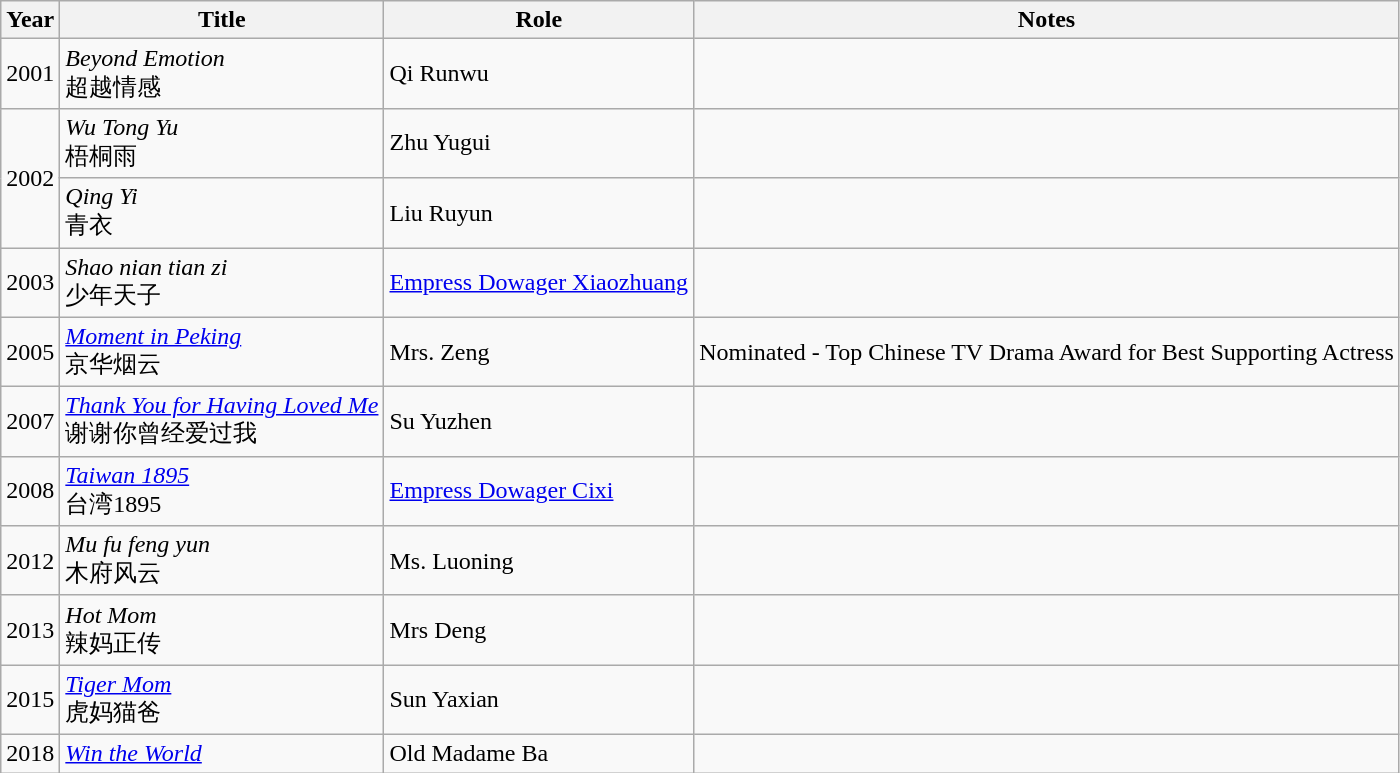<table class="wikitable sortable">
<tr>
<th>Year</th>
<th>Title</th>
<th>Role</th>
<th class="unsortable">Notes</th>
</tr>
<tr>
<td>2001</td>
<td><em>Beyond Emotion</em><br>超越情感</td>
<td>Qi Runwu</td>
<td></td>
</tr>
<tr>
<td rowspan=2>2002</td>
<td><em>Wu Tong Yu</em><br>梧桐雨</td>
<td>Zhu Yugui</td>
<td></td>
</tr>
<tr>
<td><em>Qing Yi</em><br>青衣</td>
<td>Liu Ruyun</td>
<td></td>
</tr>
<tr>
<td>2003</td>
<td><em>Shao nian  tian zi</em><br>少年天子</td>
<td><a href='#'>Empress Dowager Xiaozhuang</a></td>
<td></td>
</tr>
<tr>
<td>2005</td>
<td><em><a href='#'>Moment in Peking</a></em><br>京华烟云</td>
<td>Mrs. Zeng</td>
<td>Nominated - Top Chinese TV Drama Award for Best Supporting Actress</td>
</tr>
<tr>
<td>2007</td>
<td><em><a href='#'>Thank You for Having Loved Me</a></em><br>谢谢你曾经爱过我</td>
<td>Su Yuzhen</td>
<td></td>
</tr>
<tr>
<td>2008</td>
<td><em><a href='#'>Taiwan 1895</a></em><br>台湾1895</td>
<td><a href='#'>Empress Dowager Cixi</a></td>
<td></td>
</tr>
<tr>
<td>2012</td>
<td><em>Mu fu feng yun</em><br>木府风云</td>
<td>Ms. Luoning</td>
<td></td>
</tr>
<tr>
<td>2013</td>
<td><em>Hot Mom</em><br>辣妈正传</td>
<td>Mrs Deng</td>
<td></td>
</tr>
<tr>
<td>2015</td>
<td><em><a href='#'>Tiger Mom</a></em><br>虎妈猫爸</td>
<td>Sun Yaxian</td>
<td></td>
</tr>
<tr>
<td>2018</td>
<td><em><a href='#'>Win the World</a></em></td>
<td>Old Madame Ba</td>
<td></td>
</tr>
</table>
